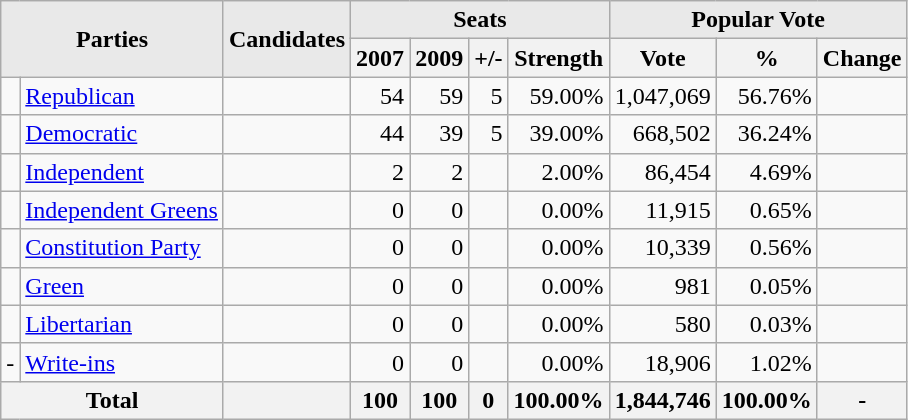<table class="wikitable">
<tr>
<th colspan="2" rowspan="2" align="center" style="background-color:#E9E9E9">Parties</th>
<th rowspan="2" align="center" style="background-color:#E9E9E9">Candidates</th>
<th colspan="4" align="center" style="background-color:#E9E9E9">Seats</th>
<th colspan="3" align="center" style="background-color:#E9E9E9">Popular Vote</th>
</tr>
<tr>
<th align="center">2007</th>
<th align="center">2009</th>
<th align="center">+/-</th>
<th align="center">Strength</th>
<th align="center">Vote</th>
<th align="center">%</th>
<th align="center">Change</th>
</tr>
<tr>
<td></td>
<td align="left"><a href='#'>Republican</a></td>
<td align="right"></td>
<td align="right" >54</td>
<td align="right" >59</td>
<td align="right"> 5</td>
<td align="right" >59.00%</td>
<td align="right" >1,047,069</td>
<td align="right" >56.76%</td>
<td align="right"></td>
</tr>
<tr>
<td></td>
<td align="left"><a href='#'>Democratic</a></td>
<td align="right"></td>
<td align="right">44</td>
<td align="right">39</td>
<td align="right"> 5</td>
<td align="right">39.00%</td>
<td align="right">668,502</td>
<td align="right">36.24%</td>
<td align="right"></td>
</tr>
<tr>
<td></td>
<td><a href='#'>Independent</a></td>
<td align="right"></td>
<td align="right">2</td>
<td align="right">2</td>
<td align="right"></td>
<td align="right">2.00%</td>
<td align="right">86,454</td>
<td align="right">4.69%</td>
<td align="right"></td>
</tr>
<tr>
<td></td>
<td><a href='#'>Independent Greens</a></td>
<td align="right"></td>
<td align="right">0</td>
<td align="right">0</td>
<td align="right"></td>
<td align="right">0.00%</td>
<td align="right">11,915</td>
<td align="right">0.65%</td>
<td align="right"></td>
</tr>
<tr>
<td></td>
<td><a href='#'>Constitution Party</a></td>
<td align="right"></td>
<td align="right">0</td>
<td align="right">0</td>
<td align="right"></td>
<td align="right">0.00%</td>
<td align="right">10,339</td>
<td align="right">0.56%</td>
<td align="right"></td>
</tr>
<tr>
<td></td>
<td><a href='#'>Green</a></td>
<td align="right"></td>
<td align="right">0</td>
<td align="right">0</td>
<td align="right"></td>
<td align="right">0.00%</td>
<td align="right">981</td>
<td align="right">0.05%</td>
<td align="right"></td>
</tr>
<tr>
<td></td>
<td><a href='#'>Libertarian</a></td>
<td align="right"></td>
<td align="right">0</td>
<td align="right">0</td>
<td align="right"></td>
<td align="right">0.00%</td>
<td align="right">580</td>
<td align="right">0.03%</td>
<td align="right"></td>
</tr>
<tr>
<td>-</td>
<td><a href='#'>Write-ins</a></td>
<td align="right"></td>
<td align="right">0</td>
<td align="right">0</td>
<td align="right"></td>
<td align="right">0.00%</td>
<td align="right">18,906</td>
<td align="right">1.02%</td>
<td align="right"></td>
</tr>
<tr>
<th colspan="2" align="center">Total</th>
<th align="center"></th>
<th align="center">100</th>
<th align="center">100</th>
<th align="center">0</th>
<th align="center">100.00%</th>
<th align="center">1,844,746</th>
<th align="center">100.00%</th>
<th align="center">-</th>
</tr>
</table>
